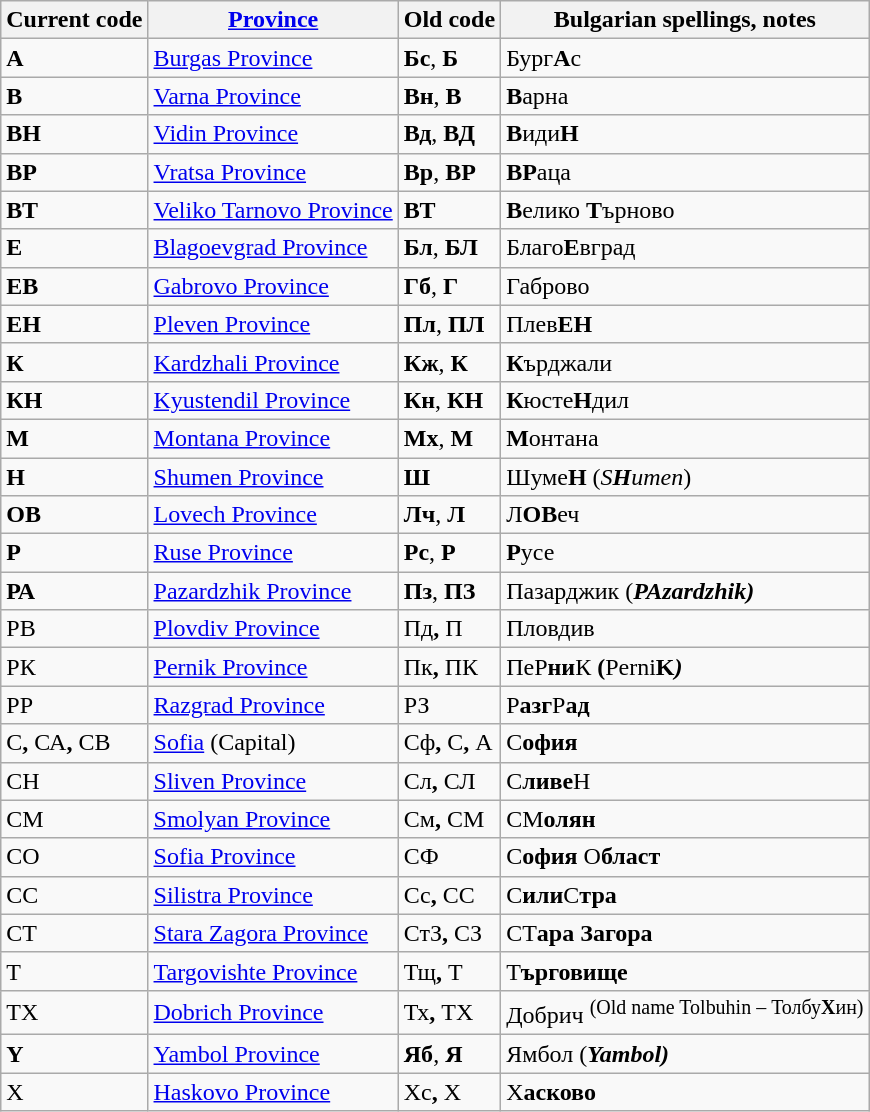<table class="wikitable">
<tr>
<th>Current code</th>
<th><a href='#'>Province</a></th>
<th>Old code</th>
<th>Bulgarian spellings, notes</th>
</tr>
<tr>
<td><strong>А</strong></td>
<td><a href='#'>Burgas Province</a></td>
<td><strong>Бс</strong>, <strong>Б</strong></td>
<td>Бург<strong>А</strong>с</td>
</tr>
<tr>
<td><strong>В</strong></td>
<td><a href='#'>Varna Province</a></td>
<td><strong>Вн</strong>, <strong>В</strong></td>
<td><strong>В</strong>арна</td>
</tr>
<tr>
<td><strong>ВН</strong></td>
<td><a href='#'>Vidin Province</a></td>
<td><strong>Вд</strong>, <strong>ВД</strong></td>
<td><strong>В</strong>иди<strong>Н</strong></td>
</tr>
<tr>
<td><strong>ВР</strong></td>
<td><a href='#'>Vratsa Province</a></td>
<td><strong>Вр</strong>, <strong>ВР</strong></td>
<td><strong>ВР</strong>аца</td>
</tr>
<tr>
<td><strong>ВТ</strong></td>
<td><a href='#'>Veliko Tarnovo Province</a></td>
<td><strong>ВТ</strong></td>
<td><strong>В</strong>елико <strong>Т</strong>ърново</td>
</tr>
<tr>
<td><strong>Е</strong></td>
<td><a href='#'>Blagoevgrad Province</a></td>
<td><strong>Бл</strong>, <strong>БЛ</strong></td>
<td>Благо<strong>Е</strong>вград</td>
</tr>
<tr>
<td><strong>ЕВ</strong></td>
<td><a href='#'>Gabrovo Province</a></td>
<td><strong>Гб</strong>, <strong>Г</strong></td>
<td>Габрово</td>
</tr>
<tr>
<td><strong>ЕН</strong></td>
<td><a href='#'>Pleven Province</a></td>
<td><strong>Пл</strong>, <strong>ПЛ</strong></td>
<td>Плев<strong>ЕН</strong></td>
</tr>
<tr>
<td><strong>К</strong></td>
<td><a href='#'>Kardzhali Province</a></td>
<td><strong>Кж</strong>, <strong>К</strong></td>
<td><strong>К</strong>ърджали</td>
</tr>
<tr>
<td><strong>КН</strong></td>
<td><a href='#'>Kyustendil Province</a></td>
<td><strong>Кн</strong>, <strong>КН</strong></td>
<td><strong>К</strong>юсте<strong>Н</strong>дил</td>
</tr>
<tr>
<td><strong>М</strong></td>
<td><a href='#'>Montana Province</a></td>
<td><strong>Мх</strong>, <strong>М</strong></td>
<td><strong>М</strong>онтана</td>
</tr>
<tr>
<td><strong>Н</strong></td>
<td><a href='#'>Shumen Province</a></td>
<td><strong>Ш</strong></td>
<td>Шуме<strong>Н</strong> (<em>S<strong>H</strong>umen</em>)</td>
</tr>
<tr>
<td><strong>ОВ</strong></td>
<td><a href='#'>Lovech Province</a></td>
<td><strong>Лч</strong>, <strong>Л</strong></td>
<td>Л<strong>ОВ</strong>еч</td>
</tr>
<tr>
<td><strong>Р</strong></td>
<td><a href='#'>Ruse Province</a></td>
<td><strong>Рс</strong>, <strong>Р</strong></td>
<td><strong>Р</strong>усе</td>
</tr>
<tr>
<td><strong>РА</strong></td>
<td><a href='#'>Pazardzhik Province</a></td>
<td><strong>Пз</strong>, <strong>ПЗ</strong></td>
<td>Пазарджик (<strong><em>PA<strong>zardzhik<em>)</td>
</tr>
<tr>
<td></strong>РВ<strong></td>
<td><a href='#'>Plovdiv Province</a></td>
<td></strong>Пд<strong>, </strong>П<strong></td>
<td>Пловдив</td>
</tr>
<tr>
<td></strong>РК<strong></td>
<td><a href='#'>Pernik Province</a></td>
<td></strong>Пк<strong>, </strong>ПК<strong></td>
<td>Пе</strong>Р<strong>ни</strong>К<strong> (</em></strong>P</strong>erni<strong>K<strong><em>)</td>
</tr>
<tr>
<td></strong>РР<strong></td>
<td><a href='#'>Razgrad Province</a></td>
<td></strong>РЗ<strong></td>
<td></strong>Р<strong>азг</strong>Р<strong>ад</td>
</tr>
<tr>
<td></strong>С<strong>, </strong>СА<strong>, </strong>СB<strong></td>
<td><a href='#'>Sofia</a> (Capital)</td>
<td></strong>Сф<strong>, </strong>С<strong>, </strong>А<strong></td>
<td></strong>С<strong>офия</td>
</tr>
<tr>
<td></strong>СН<strong></td>
<td><a href='#'>Sliven Province</a></td>
<td></strong>Сл<strong>, </strong>СЛ<strong></td>
<td></strong>С<strong>ливе</strong>Н<strong></td>
</tr>
<tr>
<td></strong>СМ<strong></td>
<td><a href='#'>Smolyan Province</a></td>
<td></strong>См<strong>, </strong>СМ<strong></td>
<td></strong>СМ<strong>олян</td>
</tr>
<tr>
<td></strong>СО<strong></td>
<td><a href='#'>Sofia Province</a></td>
<td></strong>СФ<strong></td>
<td></strong>С<strong>офия </strong>О<strong>бласт</td>
</tr>
<tr>
<td></strong>СС<strong></td>
<td><a href='#'>Silistra Province</a></td>
<td></strong>Сс<strong>, </strong>СС<strong></td>
<td></strong>С<strong>или</strong>С<strong>тра</td>
</tr>
<tr>
<td></strong>СТ<strong></td>
<td><a href='#'>Stara Zagora Province</a></td>
<td></strong>СтЗ<strong>, </strong>СЗ<strong></td>
<td></strong>СТ<strong>ара Загора</td>
</tr>
<tr>
<td></strong>Т<strong></td>
<td><a href='#'>Targovishte Province</a></td>
<td></strong>Тщ<strong>, </strong>Т<strong></td>
<td></strong>Т<strong>ърговище</td>
</tr>
<tr>
<td></strong>ТХ<strong></td>
<td><a href='#'>Dobrich Province</a></td>
<td></strong>Тх<strong>, </strong>ТХ<strong></td>
<td>Добрич <sup>(Old name Tolbuhin – </em></strong>Т</strong>олбу<strong>Х</strong>ин</em>)</sup></td>
</tr>
<tr>
<td><strong>Y</strong></td>
<td><a href='#'>Yambol Province</a></td>
<td><strong>Яб</strong>, <strong>Я</strong></td>
<td>Ямбол (<strong><em>Y<strong>ambol<em>)</td>
</tr>
<tr>
<td></strong>Х<strong></td>
<td><a href='#'>Haskovo Province</a></td>
<td></strong>Хс<strong>, </strong>Х<strong></td>
<td></strong>Х<strong>асково</td>
</tr>
</table>
